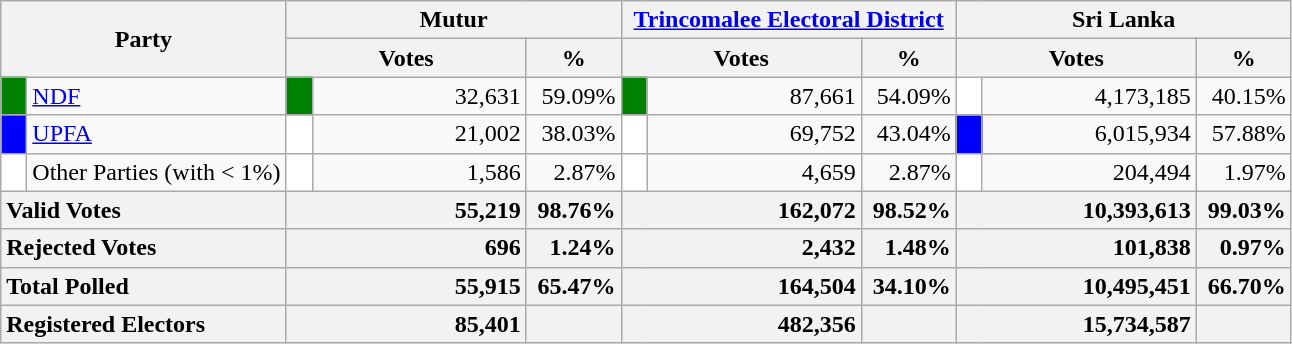<table class="wikitable">
<tr>
<th colspan="2" width="144px"rowspan="2">Party</th>
<th colspan="3" width="216px">Mutur</th>
<th colspan="3" width="216px"><a href='#'>Trincomalee Electoral District</a></th>
<th colspan="3" width="216px">Sri Lanka</th>
</tr>
<tr>
<th colspan="2" width="144px">Votes</th>
<th>%</th>
<th colspan="2" width="144px">Votes</th>
<th>%</th>
<th colspan="2" width="144px">Votes</th>
<th>%</th>
</tr>
<tr>
<td style="background-color:green;" width="10px"></td>
<td style="text-align:left;"><a href='#'>NDF</a></td>
<td style="background-color:green;" width="10px"></td>
<td style="text-align:right;">32,631</td>
<td style="text-align:right;">59.09%</td>
<td style="background-color:green;" width="10px"></td>
<td style="text-align:right;">87,661</td>
<td style="text-align:right;">54.09%</td>
<td style="background-color:white;" width="10px"></td>
<td style="text-align:right;">4,173,185</td>
<td style="text-align:right;">40.15%</td>
</tr>
<tr>
<td style="background-color:blue;" width="10px"></td>
<td style="text-align:left;"><a href='#'>UPFA</a></td>
<td style="background-color:white;" width="10px"></td>
<td style="text-align:right;">21,002</td>
<td style="text-align:right;">38.03%</td>
<td style="background-color:white;" width="10px"></td>
<td style="text-align:right;">69,752</td>
<td style="text-align:right;">43.04%</td>
<td style="background-color:blue;" width="10px"></td>
<td style="text-align:right;">6,015,934</td>
<td style="text-align:right;">57.88%</td>
</tr>
<tr>
<td style="background-color:white;" width="10px"></td>
<td style="text-align:left;">Other Parties (with < 1%)</td>
<td style="background-color:white;" width="10px"></td>
<td style="text-align:right;">1,586</td>
<td style="text-align:right;">2.87%</td>
<td style="background-color:white;" width="10px"></td>
<td style="text-align:right;">4,659</td>
<td style="text-align:right;">2.87%</td>
<td style="background-color:white;" width="10px"></td>
<td style="text-align:right;">204,494</td>
<td style="text-align:right;">1.97%</td>
</tr>
<tr>
<th colspan="2" width="144px"style="text-align:left;">Valid Votes</th>
<th style="text-align:right;"colspan="2" width="144px">55,219</th>
<th style="text-align:right;">98.76%</th>
<th style="text-align:right;"colspan="2" width="144px">162,072</th>
<th style="text-align:right;">98.52%</th>
<th style="text-align:right;"colspan="2" width="144px">10,393,613</th>
<th style="text-align:right;">99.03%</th>
</tr>
<tr>
<th colspan="2" width="144px"style="text-align:left;">Rejected Votes</th>
<th style="text-align:right;"colspan="2" width="144px">696</th>
<th style="text-align:right;">1.24%</th>
<th style="text-align:right;"colspan="2" width="144px">2,432</th>
<th style="text-align:right;">1.48%</th>
<th style="text-align:right;"colspan="2" width="144px">101,838</th>
<th style="text-align:right;">0.97%</th>
</tr>
<tr>
<th colspan="2" width="144px"style="text-align:left;">Total Polled</th>
<th style="text-align:right;"colspan="2" width="144px">55,915</th>
<th style="text-align:right;">65.47%</th>
<th style="text-align:right;"colspan="2" width="144px">164,504</th>
<th style="text-align:right;">34.10%</th>
<th style="text-align:right;"colspan="2" width="144px">10,495,451</th>
<th style="text-align:right;">66.70%</th>
</tr>
<tr>
<th colspan="2" width="144px"style="text-align:left;">Registered Electors</th>
<th style="text-align:right;"colspan="2" width="144px">85,401</th>
<th></th>
<th style="text-align:right;"colspan="2" width="144px">482,356</th>
<th></th>
<th style="text-align:right;"colspan="2" width="144px">15,734,587</th>
<th></th>
</tr>
</table>
